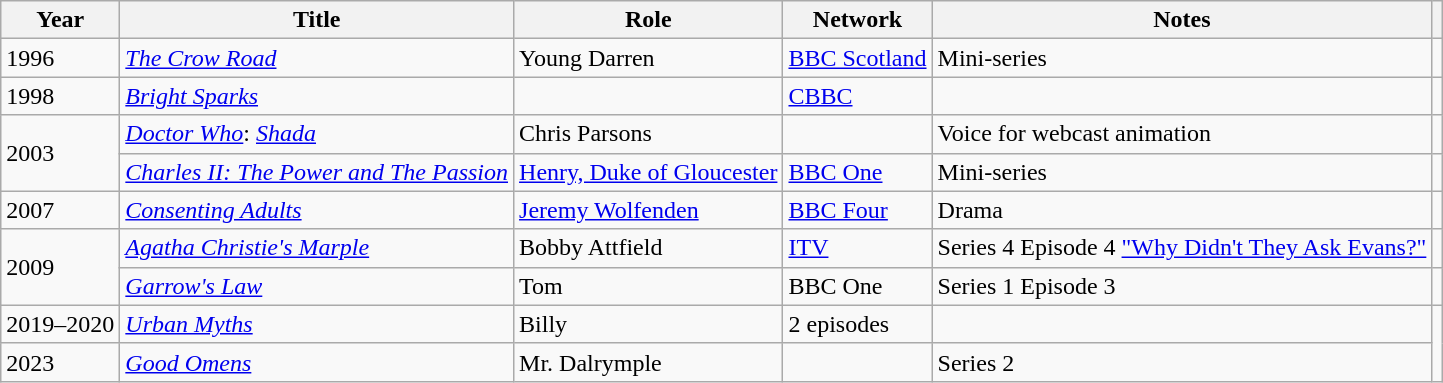<table class="wikitable" style="font-size: 100%;">
<tr>
<th>Year</th>
<th>Title</th>
<th>Role</th>
<th>Network</th>
<th>Notes</th>
<th></th>
</tr>
<tr>
<td>1996</td>
<td><em><a href='#'>The Crow Road</a></em></td>
<td>Young Darren</td>
<td><a href='#'>BBC Scotland</a></td>
<td>Mini-series</td>
<td></td>
</tr>
<tr>
<td>1998</td>
<td><em><a href='#'>Bright Sparks</a></em></td>
<td></td>
<td><a href='#'>CBBC</a></td>
<td></td>
<td></td>
</tr>
<tr>
<td rowspan=2>2003</td>
<td><em><a href='#'>Doctor Who</a></em>: <em><a href='#'>Shada</a></em></td>
<td>Chris Parsons</td>
<td></td>
<td>Voice for webcast animation</td>
<td></td>
</tr>
<tr>
<td><em><a href='#'>Charles II: The Power and The Passion</a></em></td>
<td><a href='#'>Henry, Duke of Gloucester</a></td>
<td><a href='#'>BBC One</a></td>
<td>Mini-series</td>
<td></td>
</tr>
<tr>
<td>2007</td>
<td><em><a href='#'>Consenting Adults</a></em></td>
<td><a href='#'>Jeremy Wolfenden</a></td>
<td><a href='#'>BBC Four</a></td>
<td>Drama</td>
<td></td>
</tr>
<tr>
<td rowspan="2">2009</td>
<td><em><a href='#'>Agatha Christie's Marple</a></em></td>
<td>Bobby Attfield</td>
<td><a href='#'>ITV</a></td>
<td>Series 4 Episode 4 <a href='#'>"Why Didn't They Ask Evans?"</a></td>
<td></td>
</tr>
<tr>
<td><em><a href='#'>Garrow's Law</a></em></td>
<td>Tom</td>
<td>BBC One</td>
<td>Series 1 Episode 3</td>
<td></td>
</tr>
<tr>
<td>2019–2020</td>
<td><em><a href='#'>Urban Myths</a></em></td>
<td>Billy</td>
<td>2 episodes</td>
<td></td>
</tr>
<tr>
<td>2023</td>
<td><a href='#'><em>Good Omens</em></a></td>
<td>Mr. Dalrymple</td>
<td></td>
<td>Series 2</td>
</tr>
</table>
